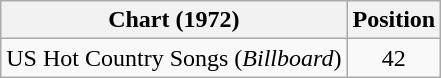<table class="wikitable">
<tr>
<th>Chart (1972)</th>
<th>Position</th>
</tr>
<tr>
<td>US Hot Country Songs (<em>Billboard</em>)</td>
<td align="center">42</td>
</tr>
</table>
